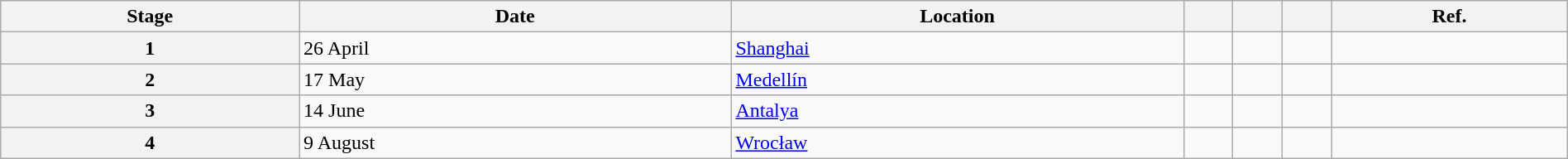<table class="wikitable" style="width:100%">
<tr>
<th>Stage</th>
<th>Date</th>
<th>Location</th>
<th></th>
<th></th>
<th></th>
<th>Ref.</th>
</tr>
<tr>
<th>1</th>
<td>26 April</td>
<td> <a href='#'>Shanghai</a></td>
<td></td>
<td></td>
<td></td>
<td></td>
</tr>
<tr>
<th>2</th>
<td>17 May</td>
<td> <a href='#'>Medellín</a></td>
<td></td>
<td></td>
<td></td>
<td></td>
</tr>
<tr>
<th>3</th>
<td>14 June</td>
<td> <a href='#'>Antalya</a></td>
<td></td>
<td></td>
<td></td>
<td></td>
</tr>
<tr>
<th>4</th>
<td>9 August</td>
<td> <a href='#'>Wrocław</a></td>
<td></td>
<td></td>
<td></td>
<td></td>
</tr>
</table>
